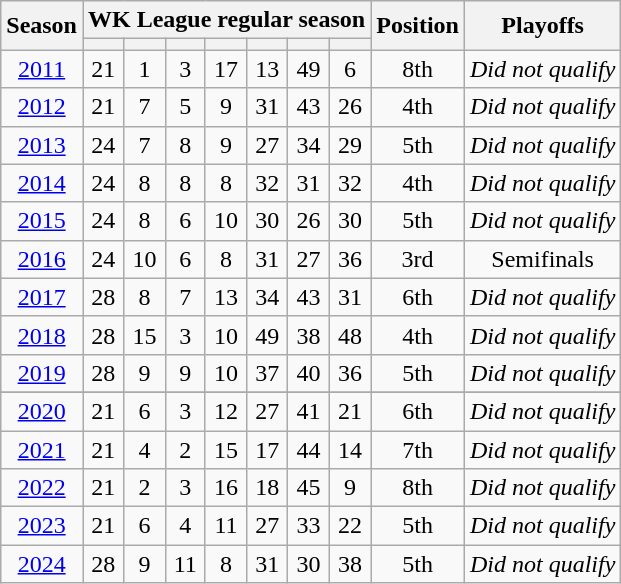<table class="wikitable sortable" style="text-align: center">
<tr>
<th scope="col" rowspan="2">Season</th>
<th colspan="7" class="unsortable">WK League regular season</th>
<th scope="col" rowspan=2 class="unsortable">Position</th>
<th scope="col" rowspan=2 class="unsortable">Playoffs</th>
</tr>
<tr>
<th></th>
<th></th>
<th></th>
<th></th>
<th></th>
<th></th>
<th></th>
</tr>
<tr>
<td><a href='#'>2011</a></td>
<td>21</td>
<td>1</td>
<td>3</td>
<td>17</td>
<td>13</td>
<td>49</td>
<td>6</td>
<td>8th</td>
<td><em>Did not qualify</em></td>
</tr>
<tr>
<td><a href='#'>2012</a></td>
<td>21</td>
<td>7</td>
<td>5</td>
<td>9</td>
<td>31</td>
<td>43</td>
<td>26</td>
<td>4th</td>
<td><em>Did not qualify</em></td>
</tr>
<tr>
<td><a href='#'>2013</a></td>
<td>24</td>
<td>7</td>
<td>8</td>
<td>9</td>
<td>27</td>
<td>34</td>
<td>29</td>
<td>5th</td>
<td><em>Did not qualify</em></td>
</tr>
<tr>
<td><a href='#'>2014</a></td>
<td>24</td>
<td>8</td>
<td>8</td>
<td>8</td>
<td>32</td>
<td>31</td>
<td>32</td>
<td>4th</td>
<td><em>Did not qualify</em></td>
</tr>
<tr>
<td><a href='#'>2015</a></td>
<td>24</td>
<td>8</td>
<td>6</td>
<td>10</td>
<td>30</td>
<td>26</td>
<td>30</td>
<td>5th</td>
<td><em>Did not qualify</em></td>
</tr>
<tr>
<td><a href='#'>2016</a></td>
<td>24</td>
<td>10</td>
<td>6</td>
<td>8</td>
<td>31</td>
<td>27</td>
<td>36</td>
<td>3rd</td>
<td>Semifinals</td>
</tr>
<tr>
<td><a href='#'>2017</a></td>
<td>28</td>
<td>8</td>
<td>7</td>
<td>13</td>
<td>34</td>
<td>43</td>
<td>31</td>
<td>6th</td>
<td><em>Did not qualify</em></td>
</tr>
<tr>
<td><a href='#'>2018</a></td>
<td>28</td>
<td>15</td>
<td>3</td>
<td>10</td>
<td>49</td>
<td>38</td>
<td>48</td>
<td>4th</td>
<td><em>Did not qualify</em></td>
</tr>
<tr>
<td><a href='#'>2019</a></td>
<td>28</td>
<td>9</td>
<td>9</td>
<td>10</td>
<td>37</td>
<td>40</td>
<td>36</td>
<td>5th</td>
<td><em>Did not qualify</em></td>
</tr>
<tr>
</tr>
<tr>
<td><a href='#'>2020</a></td>
<td>21</td>
<td>6</td>
<td>3</td>
<td>12</td>
<td>27</td>
<td>41</td>
<td>21</td>
<td>6th</td>
<td><em>Did not qualify</em></td>
</tr>
<tr>
<td><a href='#'>2021</a></td>
<td>21</td>
<td>4</td>
<td>2</td>
<td>15</td>
<td>17</td>
<td>44</td>
<td>14</td>
<td>7th</td>
<td><em>Did not qualify</em></td>
</tr>
<tr>
<td><a href='#'>2022</a></td>
<td>21</td>
<td>2</td>
<td>3</td>
<td>16</td>
<td>18</td>
<td>45</td>
<td>9</td>
<td>8th</td>
<td><em>Did not qualify</em></td>
</tr>
<tr>
<td><a href='#'>2023</a></td>
<td>21</td>
<td>6</td>
<td>4</td>
<td>11</td>
<td>27</td>
<td>33</td>
<td>22</td>
<td>5th</td>
<td><em>Did not qualify</em></td>
</tr>
<tr>
<td><a href='#'>2024</a></td>
<td>28</td>
<td>9</td>
<td>11</td>
<td>8</td>
<td>31</td>
<td>30</td>
<td>38</td>
<td>5th</td>
<td><em>Did not qualify</em></td>
</tr>
</table>
